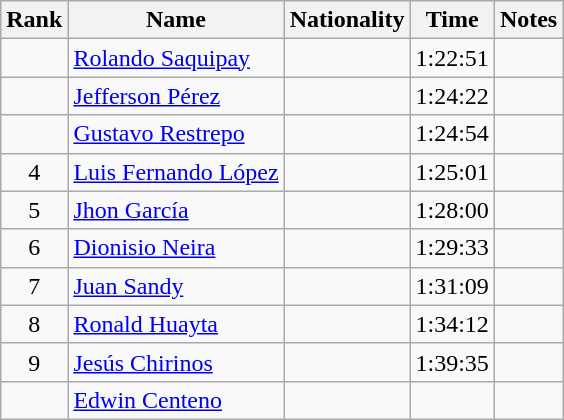<table class="wikitable sortable" style="text-align:center">
<tr>
<th>Rank</th>
<th>Name</th>
<th>Nationality</th>
<th>Time</th>
<th>Notes</th>
</tr>
<tr>
<td></td>
<td align=left><a href='#'>Rolando Saquipay</a></td>
<td align=left></td>
<td>1:22:51</td>
<td></td>
</tr>
<tr>
<td></td>
<td align=left><a href='#'>Jefferson Pérez</a></td>
<td align=left></td>
<td>1:24:22</td>
<td></td>
</tr>
<tr>
<td></td>
<td align=left><a href='#'>Gustavo Restrepo</a></td>
<td align=left></td>
<td>1:24:54</td>
<td></td>
</tr>
<tr>
<td>4</td>
<td align=left><a href='#'>Luis Fernando López</a></td>
<td align=left></td>
<td>1:25:01</td>
<td></td>
</tr>
<tr>
<td>5</td>
<td align=left><a href='#'>Jhon García</a></td>
<td align=left></td>
<td>1:28:00</td>
<td></td>
</tr>
<tr>
<td>6</td>
<td align=left><a href='#'>Dionisio Neira</a></td>
<td align=left></td>
<td>1:29:33</td>
<td></td>
</tr>
<tr>
<td>7</td>
<td align=left><a href='#'>Juan Sandy</a></td>
<td align=left></td>
<td>1:31:09</td>
<td></td>
</tr>
<tr>
<td>8</td>
<td align=left><a href='#'>Ronald Huayta</a></td>
<td align=left></td>
<td>1:34:12</td>
<td></td>
</tr>
<tr>
<td>9</td>
<td align=left><a href='#'>Jesús Chirinos</a></td>
<td align=left></td>
<td>1:39:35</td>
<td></td>
</tr>
<tr>
<td></td>
<td align=left><a href='#'>Edwin Centeno</a></td>
<td align=left></td>
<td></td>
<td></td>
</tr>
</table>
